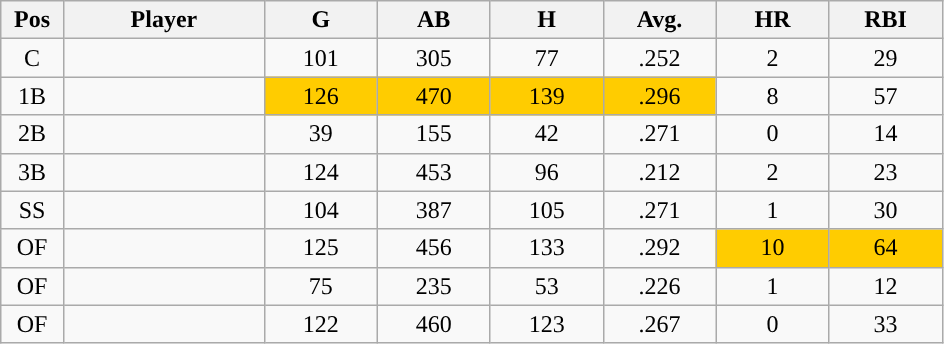<table class="wikitable sortable">
<tr>
<th bgcolor="#DDDDFF" width="5%">Pos</th>
<th bgcolor="#DDDDFF" width="16%">Player</th>
<th bgcolor="#DDDDFF" width="9%">G</th>
<th bgcolor="#DDDDFF" width="9%">AB</th>
<th bgcolor="#DDDDFF" width="9%">H</th>
<th bgcolor="#DDDDFF" width="9%">Avg.</th>
<th bgcolor="#DDDDFF" width="9%">HR</th>
<th bgcolor="#DDDDFF" width="9%">RBI</th>
</tr>
<tr align="center">
<td>C</td>
<td></td>
<td>101</td>
<td>305</td>
<td>77</td>
<td>.252</td>
<td>2</td>
<td>29</td>
</tr>
<tr align="center">
<td>1B</td>
<td></td>
<td style="background:#fc0;">126</td>
<td style="background:#fc0;">470</td>
<td style="background:#fc0;">139</td>
<td style="background:#fc0;">.296</td>
<td>8</td>
<td>57</td>
</tr>
<tr align="center">
<td>2B</td>
<td></td>
<td>39</td>
<td>155</td>
<td>42</td>
<td>.271</td>
<td>0</td>
<td>14</td>
</tr>
<tr align="center">
<td>3B</td>
<td></td>
<td>124</td>
<td>453</td>
<td>96</td>
<td>.212</td>
<td>2</td>
<td>23</td>
</tr>
<tr align="center">
<td>SS</td>
<td></td>
<td>104</td>
<td>387</td>
<td>105</td>
<td>.271</td>
<td>1</td>
<td>30</td>
</tr>
<tr align="center">
<td>OF</td>
<td></td>
<td>125</td>
<td>456</td>
<td>133</td>
<td>.292</td>
<td style="background:#fc0;">10</td>
<td style="background:#fc0;">64</td>
</tr>
<tr align="center">
<td>OF</td>
<td></td>
<td>75</td>
<td>235</td>
<td>53</td>
<td>.226</td>
<td>1</td>
<td>12</td>
</tr>
<tr align="center">
<td>OF</td>
<td></td>
<td>122</td>
<td>460</td>
<td>123</td>
<td>.267</td>
<td>0</td>
<td>33</td>
</tr>
</table>
